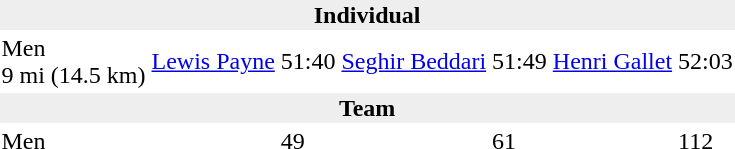<table>
<tr>
<td colspan=7 bgcolor=#eeeeee style=text-align:center;><strong>Individual</strong></td>
</tr>
<tr>
<td>Men<br>9 mi (14.5 km)</td>
<td><a href='#'>Lewis Payne</a><br></td>
<td>51:40</td>
<td><a href='#'>Seghir Beddari</a><br></td>
<td>51:49</td>
<td><a href='#'>Henri Gallet</a><br></td>
<td>52:03</td>
</tr>
<tr>
<td colspan=7 bgcolor=#eeeeee style=text-align:center;><strong>Team</strong></td>
</tr>
<tr>
<td>Men</td>
<td></td>
<td>49</td>
<td></td>
<td>61</td>
<td></td>
<td>112</td>
</tr>
</table>
